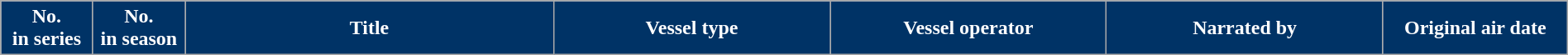<table class="wikitable plainrowheaders" style="width:100%; margin:auto;">
<tr>
<th scope="col" style="background-color: #003366; color: #ffffff;" width="5%">No.<br>in series</th>
<th scope="col" style="background-color: #003366; color: #ffffff;" width="5%">No.<br>in season</th>
<th scope="col" style="background-color: #003366; color: #ffffff;" width="20%">Title</th>
<th scope="col" style="background-color: #003366; color: #ffffff;" width="15%">Vessel type</th>
<th scope="col" style="background-color: #003366; color: #ffffff;" width="15%">Vessel operator</th>
<th scope="col" style="background-color: #003366; color: #ffffff;" width="15%">Narrated by</th>
<th scope="col" style="background-color: #003366; color: #ffffff;" width="10%">Original air date<br></th>
</tr>
</table>
